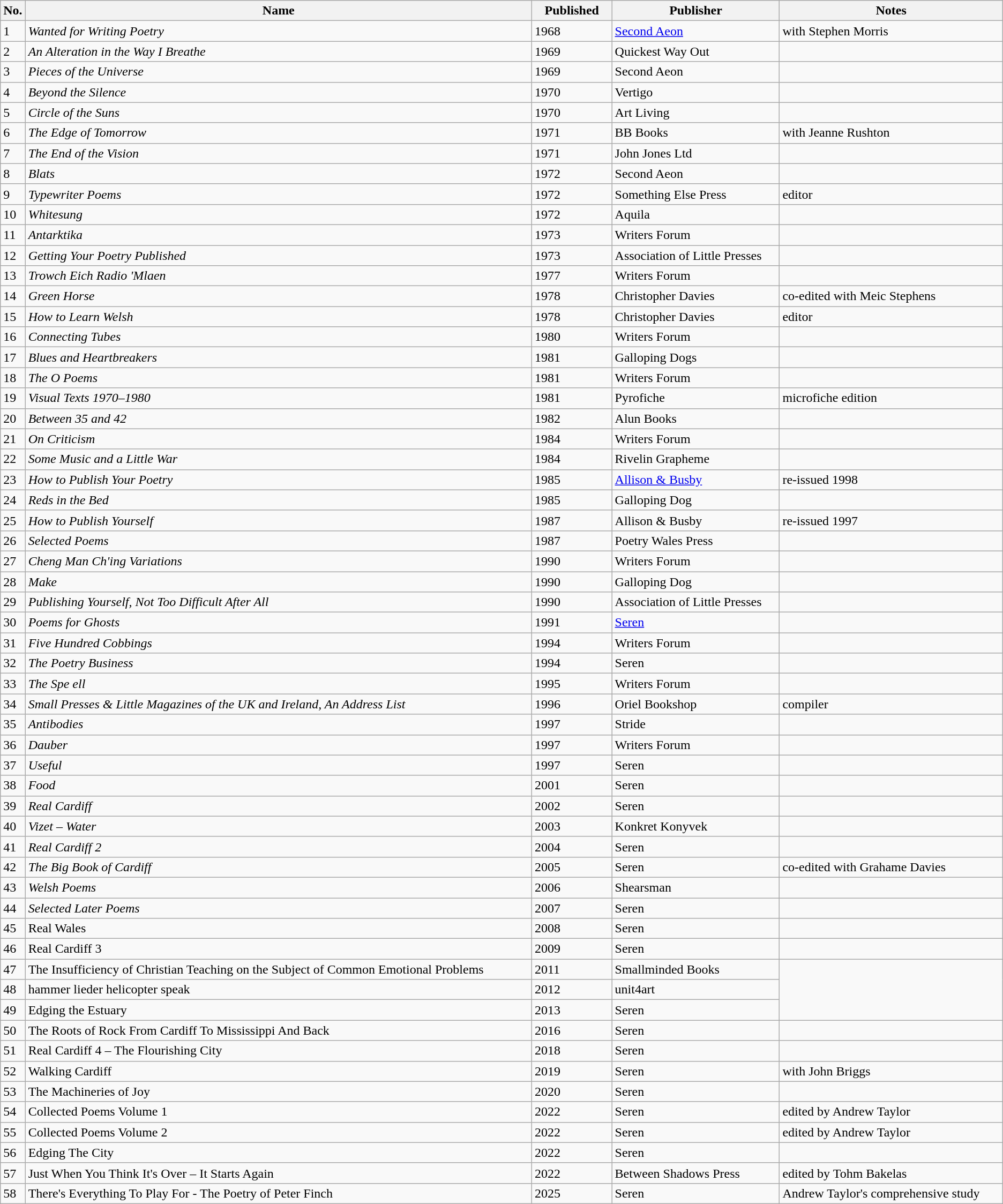<table class="wikitable sortable" id="noveltable">
<tr>
<th width=2%>No.</th>
<th>Name</th>
<th width=8%>Published</th>
<th>Publisher</th>
<th>Notes</th>
</tr>
<tr>
<td>1</td>
<td><em>Wanted for Writing Poetry</em></td>
<td>1968</td>
<td><a href='#'>Second Aeon</a></td>
<td>with Stephen Morris</td>
</tr>
<tr>
<td>2</td>
<td><em>An Alteration in the Way I Breathe</em></td>
<td>1969</td>
<td>Quickest Way Out</td>
<td></td>
</tr>
<tr>
<td>3</td>
<td><em>Pieces of the Universe</em></td>
<td>1969</td>
<td>Second Aeon</td>
<td></td>
</tr>
<tr>
<td>4</td>
<td><em>Beyond the Silence</em></td>
<td>1970</td>
<td>Vertigo</td>
<td></td>
</tr>
<tr>
<td>5</td>
<td><em>Circle of the Suns</em></td>
<td>1970</td>
<td>Art Living</td>
<td></td>
</tr>
<tr>
<td>6</td>
<td><em>The Edge of Tomorrow</em></td>
<td>1971</td>
<td>BB Books</td>
<td>with Jeanne Rushton</td>
</tr>
<tr>
<td>7</td>
<td><em>The End of the Vision</em></td>
<td>1971</td>
<td>John Jones Ltd</td>
<td></td>
</tr>
<tr>
<td>8</td>
<td><em>Blats</em></td>
<td>1972</td>
<td>Second Aeon</td>
<td></td>
</tr>
<tr>
<td>9</td>
<td><em>Typewriter Poems</em></td>
<td>1972</td>
<td>Something Else Press</td>
<td>editor</td>
</tr>
<tr>
<td>10</td>
<td><em>Whitesung</em></td>
<td>1972</td>
<td>Aquila</td>
<td></td>
</tr>
<tr>
<td>11</td>
<td><em>Antarktika</em></td>
<td>1973</td>
<td>Writers Forum</td>
<td></td>
</tr>
<tr>
<td>12</td>
<td><em>Getting Your Poetry Published</em></td>
<td>1973</td>
<td>Association of Little Presses</td>
<td></td>
</tr>
<tr>
<td>13</td>
<td><em>Trowch Eich Radio 'Mlaen</em></td>
<td>1977</td>
<td>Writers Forum</td>
<td></td>
</tr>
<tr>
<td>14</td>
<td><em>Green Horse</em></td>
<td>1978</td>
<td>Christopher Davies</td>
<td>co-edited with Meic Stephens</td>
</tr>
<tr>
<td>15</td>
<td><em>How to Learn Welsh</em></td>
<td>1978</td>
<td>Christopher Davies</td>
<td>editor</td>
</tr>
<tr>
<td>16</td>
<td><em>Connecting Tubes</em></td>
<td>1980</td>
<td>Writers Forum</td>
<td></td>
</tr>
<tr>
<td>17</td>
<td><em>Blues and Heartbreakers</em></td>
<td>1981</td>
<td>Galloping Dogs</td>
<td></td>
</tr>
<tr>
<td>18</td>
<td><em>The O Poems</em></td>
<td>1981</td>
<td>Writers Forum</td>
<td></td>
</tr>
<tr>
<td>19</td>
<td><em>Visual Texts 1970–1980</em></td>
<td>1981</td>
<td>Pyrofiche</td>
<td>microfiche edition</td>
</tr>
<tr>
<td>20</td>
<td><em>Between 35 and 42</em></td>
<td>1982</td>
<td>Alun Books</td>
<td></td>
</tr>
<tr>
<td>21</td>
<td><em>On Criticism</em></td>
<td>1984</td>
<td>Writers Forum</td>
<td></td>
</tr>
<tr>
<td>22</td>
<td><em>Some Music and a Little War</em></td>
<td>1984</td>
<td>Rivelin Grapheme</td>
<td></td>
</tr>
<tr>
<td>23</td>
<td><em>How to Publish Your Poetry</em></td>
<td>1985</td>
<td><a href='#'>Allison & Busby</a></td>
<td>re-issued 1998</td>
</tr>
<tr>
<td>24</td>
<td><em>Reds in the Bed</em></td>
<td>1985</td>
<td>Galloping Dog</td>
<td></td>
</tr>
<tr>
<td>25</td>
<td><em>How to Publish Yourself</em></td>
<td>1987</td>
<td>Allison & Busby</td>
<td>re-issued 1997</td>
</tr>
<tr>
<td>26</td>
<td><em>Selected Poems</em></td>
<td>1987</td>
<td>Poetry Wales Press</td>
<td></td>
</tr>
<tr>
<td>27</td>
<td><em>Cheng Man Ch'ing Variations</em></td>
<td>1990</td>
<td>Writers Forum</td>
<td></td>
</tr>
<tr>
<td>28</td>
<td><em>Make</em></td>
<td>1990</td>
<td>Galloping Dog</td>
<td></td>
</tr>
<tr>
<td>29</td>
<td><em>Publishing Yourself, Not Too Difficult After All</em></td>
<td>1990</td>
<td>Association of Little Presses</td>
<td></td>
</tr>
<tr>
<td>30</td>
<td><em>Poems for Ghosts</em></td>
<td>1991</td>
<td><a href='#'>Seren</a></td>
<td></td>
</tr>
<tr>
<td>31</td>
<td><em>Five Hundred Cobbings</em></td>
<td>1994</td>
<td>Writers Forum</td>
<td></td>
</tr>
<tr>
<td>32</td>
<td><em>The Poetry Business</em></td>
<td>1994</td>
<td>Seren</td>
<td></td>
</tr>
<tr>
<td>33</td>
<td><em>The Spe ell</em></td>
<td>1995</td>
<td>Writers Forum</td>
<td></td>
</tr>
<tr>
<td>34</td>
<td><em>Small Presses & Little Magazines of the UK and Ireland, An Address List</em></td>
<td>1996</td>
<td>Oriel Bookshop</td>
<td>compiler</td>
</tr>
<tr>
<td>35</td>
<td><em>Antibodies</em></td>
<td>1997</td>
<td>Stride</td>
<td></td>
</tr>
<tr>
<td>36</td>
<td><em>Dauber</em></td>
<td>1997</td>
<td>Writers Forum</td>
<td></td>
</tr>
<tr>
<td>37</td>
<td><em>Useful</em></td>
<td>1997</td>
<td>Seren</td>
<td></td>
</tr>
<tr>
<td>38</td>
<td><em>Food</em></td>
<td>2001</td>
<td>Seren</td>
<td></td>
</tr>
<tr>
<td>39</td>
<td><em>Real Cardiff</em></td>
<td>2002</td>
<td>Seren</td>
<td></td>
</tr>
<tr>
<td>40</td>
<td><em>Vizet – Water</em></td>
<td>2003</td>
<td>Konkret Konyvek</td>
<td></td>
</tr>
<tr>
<td>41</td>
<td><em>Real Cardiff 2</em></td>
<td>2004</td>
<td>Seren</td>
<td></td>
</tr>
<tr>
<td>42</td>
<td><em>The Big Book of Cardiff</em></td>
<td>2005</td>
<td>Seren</td>
<td>co-edited with Grahame Davies</td>
</tr>
<tr>
<td>43</td>
<td><em>Welsh Poems</em></td>
<td>2006</td>
<td>Shearsman</td>
<td></td>
</tr>
<tr>
<td>44</td>
<td><em>Selected Later Poems<strong></td>
<td>2007</td>
<td>Seren</td>
<td></td>
</tr>
<tr>
<td>45</td>
<td></em>Real Wales<em></td>
<td>2008</td>
<td>Seren</td>
<td></td>
</tr>
<tr>
<td>46</td>
<td></em>Real Cardiff 3<em></td>
<td>2009</td>
<td>Seren</td>
<td></td>
</tr>
<tr>
<td>47</td>
<td></em>The Insufficiency of Christian Teaching on the Subject of Common Emotional Problems<em></td>
<td>2011</td>
<td>Smallminded Books</td>
</tr>
<tr>
<td>48</td>
<td></em>hammer lieder helicopter speak<em></td>
<td>2012</td>
<td>unit4art</td>
</tr>
<tr>
<td>49</td>
<td></em>Edging the Estuary<em></td>
<td>2013</td>
<td>Seren</td>
</tr>
<tr>
<td>50</td>
<td></em>The Roots of Rock From Cardiff To Mississippi And Back<em></td>
<td>2016</td>
<td>Seren</td>
<td></td>
</tr>
<tr>
<td>51</td>
<td></em>Real Cardiff 4 – The Flourishing City<em></td>
<td>2018</td>
<td>Seren</td>
<td></td>
</tr>
<tr>
<td>52</td>
<td></em>Walking Cardiff<em></td>
<td>2019</td>
<td>Seren</td>
<td>with John Briggs</td>
</tr>
<tr>
<td>53</td>
<td></em>The Machineries of Joy<em></td>
<td>2020</td>
<td>Seren</td>
</tr>
<tr>
<td>54</td>
<td></em>Collected Poems Volume 1<em></td>
<td>2022</td>
<td>Seren</td>
<td>edited by Andrew Taylor</td>
</tr>
<tr>
<td>55</td>
<td></em>Collected Poems Volume 2<em></td>
<td>2022</td>
<td>Seren</td>
<td>edited by Andrew Taylor</td>
</tr>
<tr>
<td>56</td>
<td></em>Edging The City<em></td>
<td>2022</td>
<td>Seren</td>
</tr>
<tr>
<td>57</td>
<td></em>Just When You Think It's Over – It Starts Again<em></td>
<td>2022</td>
<td>Between Shadows Press</td>
<td>edited by Tohm Bakelas</td>
</tr>
<tr>
<td>58</td>
<td></em>There's Everything To Play For - The Poetry of Peter Finch<em></td>
<td>2025</td>
<td>Seren</td>
<td>Andrew Taylor's comprehensive study</td>
</tr>
</table>
